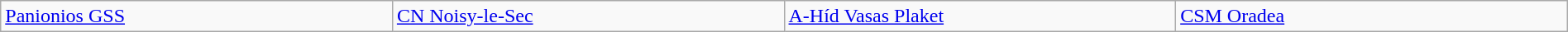<table class="wikitable" style="table-layout:fixed;width:100%;">
<tr>
<td width=25%> <a href='#'>Panionios GSS</a> </td>
<td width=25%> <a href='#'>CN Noisy-le-Sec</a> </td>
<td width=25%> <a href='#'>A-Híd Vasas Plaket</a> </td>
<td width=25%> <a href='#'>CSM Oradea</a> </td>
</tr>
</table>
